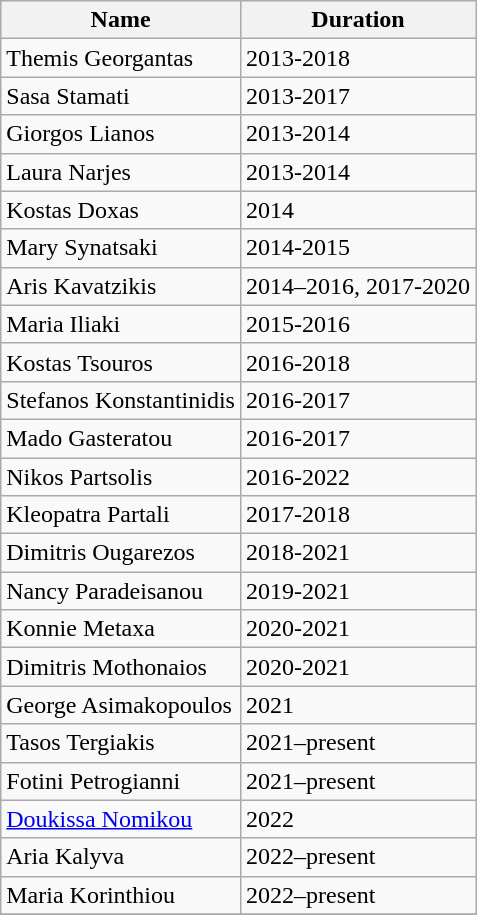<table class="wikitable">
<tr>
<th>Name</th>
<th>Duration</th>
</tr>
<tr>
<td>Themis Georgantas</td>
<td>2013-2018</td>
</tr>
<tr>
<td>Sasa Stamati</td>
<td>2013-2017</td>
</tr>
<tr>
<td>Giorgos Lianos</td>
<td>2013-2014</td>
</tr>
<tr>
<td>Laura Narjes</td>
<td>2013-2014</td>
</tr>
<tr>
<td>Kostas Doxas</td>
<td>2014</td>
</tr>
<tr>
<td>Mary Synatsaki</td>
<td>2014-2015</td>
</tr>
<tr>
<td>Aris Kavatzikis</td>
<td>2014–2016, 2017-2020</td>
</tr>
<tr>
<td>Maria Iliaki</td>
<td>2015-2016</td>
</tr>
<tr>
<td>Kostas Tsouros</td>
<td>2016-2018</td>
</tr>
<tr>
<td>Stefanos Konstantinidis</td>
<td>2016-2017</td>
</tr>
<tr>
<td>Mado Gasteratou</td>
<td>2016-2017</td>
</tr>
<tr>
<td>Nikos Partsolis</td>
<td>2016-2022</td>
</tr>
<tr>
<td>Kleopatra Partali</td>
<td>2017-2018</td>
</tr>
<tr>
<td>Dimitris Ougarezos</td>
<td>2018-2021</td>
</tr>
<tr>
<td>Nancy Paradeisanou</td>
<td>2019-2021</td>
</tr>
<tr>
<td>Konnie Metaxa</td>
<td>2020-2021</td>
</tr>
<tr>
<td>Dimitris Mothonaios</td>
<td>2020-2021</td>
</tr>
<tr>
<td>George Asimakopoulos</td>
<td>2021</td>
</tr>
<tr>
<td>Tasos Tergiakis</td>
<td>2021–present</td>
</tr>
<tr>
<td>Fotini Petrogianni</td>
<td>2021–present</td>
</tr>
<tr>
<td><a href='#'>Doukissa Nomikou</a></td>
<td>2022</td>
</tr>
<tr>
<td>Aria Kalyva</td>
<td>2022–present</td>
</tr>
<tr>
<td>Maria Korinthiou</td>
<td>2022–present</td>
</tr>
<tr>
</tr>
</table>
